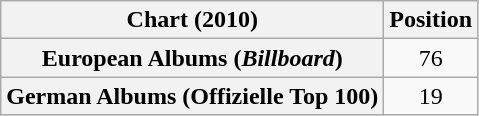<table class="wikitable sortable plainrowheaders" style="text-align:center">
<tr>
<th scope="col">Chart (2010)</th>
<th scope="col">Position</th>
</tr>
<tr>
<th scope="row">European Albums (<em>Billboard</em>)</th>
<td>76</td>
</tr>
<tr>
<th scope="row">German Albums (Offizielle Top 100)</th>
<td>19</td>
</tr>
</table>
